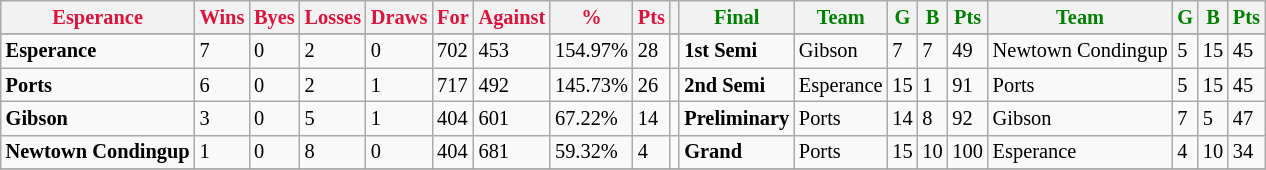<table style="font-size: 85%; text-align: left;" class="wikitable">
<tr>
<th style="color:crimson">Esperance</th>
<th style="color:crimson">Wins</th>
<th style="color:crimson">Byes</th>
<th style="color:crimson">Losses</th>
<th style="color:crimson">Draws</th>
<th style="color:crimson">For</th>
<th style="color:crimson">Against</th>
<th style="color:crimson">%</th>
<th style="color:crimson">Pts</th>
<th></th>
<th style="color:green">Final</th>
<th style="color:green">Team</th>
<th style="color:green">G</th>
<th style="color:green">B</th>
<th style="color:green">Pts</th>
<th style="color:green">Team</th>
<th style="color:green">G</th>
<th style="color:green">B</th>
<th style="color:green">Pts</th>
</tr>
<tr>
</tr>
<tr>
</tr>
<tr>
<td><strong>	Esperance	</strong></td>
<td>7</td>
<td>0</td>
<td>2</td>
<td>0</td>
<td>702</td>
<td>453</td>
<td>154.97%</td>
<td>28</td>
<td></td>
<td><strong>1st Semi</strong></td>
<td>Gibson</td>
<td>7</td>
<td>7</td>
<td>49</td>
<td>Newtown Condingup</td>
<td>5</td>
<td>15</td>
<td>45</td>
</tr>
<tr>
<td><strong>	Ports	</strong></td>
<td>6</td>
<td>0</td>
<td>2</td>
<td>1</td>
<td>717</td>
<td>492</td>
<td>145.73%</td>
<td>26</td>
<td></td>
<td><strong>2nd Semi</strong></td>
<td>Esperance</td>
<td>15</td>
<td>1</td>
<td>91</td>
<td>Ports</td>
<td>5</td>
<td>15</td>
<td>45</td>
</tr>
<tr>
<td><strong>	Gibson	</strong></td>
<td>3</td>
<td>0</td>
<td>5</td>
<td>1</td>
<td>404</td>
<td>601</td>
<td>67.22%</td>
<td>14</td>
<td></td>
<td><strong>Preliminary</strong></td>
<td>Ports</td>
<td>14</td>
<td>8</td>
<td>92</td>
<td>Gibson</td>
<td>7</td>
<td>5</td>
<td>47</td>
</tr>
<tr>
<td><strong>	Newtown Condingup	</strong></td>
<td>1</td>
<td>0</td>
<td>8</td>
<td>0</td>
<td>404</td>
<td>681</td>
<td>59.32%</td>
<td>4</td>
<td></td>
<td><strong>Grand</strong></td>
<td>Ports</td>
<td>15</td>
<td>10</td>
<td>100</td>
<td>Esperance</td>
<td>4</td>
<td>10</td>
<td>34</td>
</tr>
<tr>
</tr>
</table>
